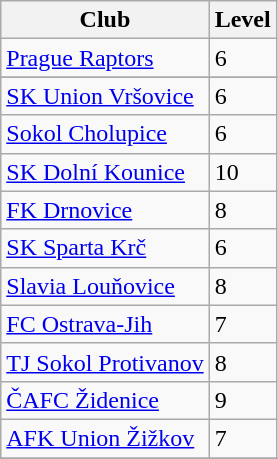<table class="wikitable sortable" border="1">
<tr>
<th>Club</th>
<th>Level</th>
</tr>
<tr>
<td><a href='#'>Prague Raptors</a></td>
<td>6</td>
</tr>
<tr>
</tr>
<tr>
<td><a href='#'>SK Union Vršovice</a></td>
<td>6</td>
</tr>
<tr>
<td><a href='#'>Sokol Cholupice</a></td>
<td>6</td>
</tr>
<tr>
<td><a href='#'>SK Dolní Kounice</a></td>
<td>10</td>
</tr>
<tr>
<td><a href='#'>FK Drnovice</a></td>
<td>8</td>
</tr>
<tr>
<td><a href='#'>SK Sparta Krč</a></td>
<td>6</td>
</tr>
<tr>
<td><a href='#'>Slavia Louňovice</a></td>
<td>8</td>
</tr>
<tr>
<td><a href='#'>FC Ostrava-Jih</a></td>
<td>7</td>
</tr>
<tr>
<td><a href='#'>TJ Sokol Protivanov</a></td>
<td>8</td>
</tr>
<tr>
<td><a href='#'>ČAFC Židenice</a></td>
<td>9</td>
</tr>
<tr>
<td><a href='#'>AFK Union Žižkov</a></td>
<td>7</td>
</tr>
<tr>
</tr>
</table>
